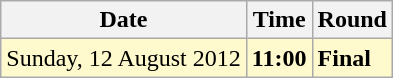<table class="wikitable">
<tr>
<th>Date</th>
<th>Time</th>
<th>Round</th>
</tr>
<tr style=background:lemonchiffon>
<td>Sunday, 12 August 2012</td>
<td><strong>11:00</strong></td>
<td><strong>Final</strong></td>
</tr>
</table>
